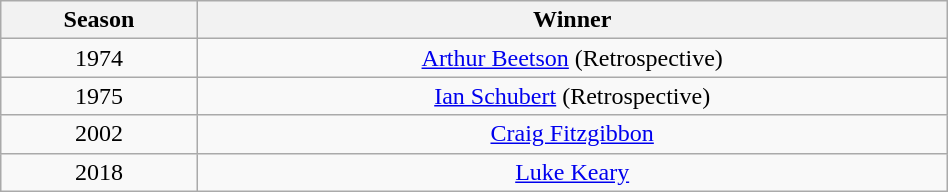<table class="wikitable" width="50%" style="text-align: center;">
<tr>
<th>Season</th>
<th>Winner</th>
</tr>
<tr>
<td>1974</td>
<td><a href='#'>Arthur Beetson</a> (Retrospective) </td>
</tr>
<tr>
<td>1975</td>
<td><a href='#'>Ian Schubert</a> (Retrospective) </td>
</tr>
<tr>
<td>2002</td>
<td><a href='#'>Craig Fitzgibbon</a></td>
</tr>
<tr>
<td>2018</td>
<td><a href='#'>Luke Keary</a></td>
</tr>
</table>
